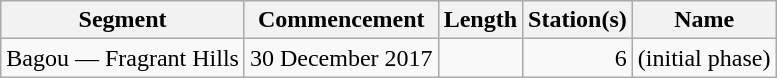<table class="wikitable">
<tr>
<th>Segment</th>
<th>Commencement</th>
<th>Length</th>
<th>Station(s)</th>
<th>Name</th>
</tr>
<tr>
<td>Bagou — Fragrant Hills</td>
<td>30 December 2017</td>
<td></td>
<td style="text-align:right;">6</td>
<td>(initial phase)</td>
</tr>
</table>
